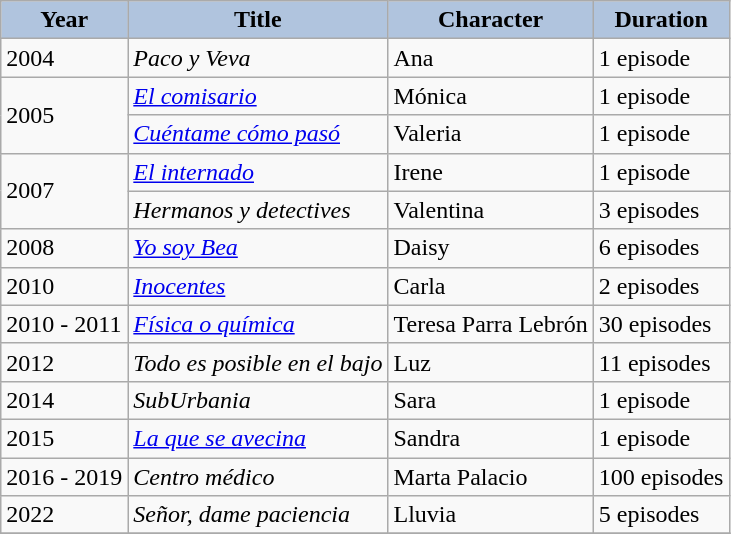<table class="wikitable">
<tr>
<th style="background: #B0C4DE;">Year</th>
<th style="background: #B0C4DE;">Title</th>
<th style="background: #B0C4DE;">Character</th>
<th style="background: #B0C4DE;">Duration</th>
</tr>
<tr>
<td>2004</td>
<td><em>Paco y Veva</em></td>
<td>Ana</td>
<td>1 episode</td>
</tr>
<tr>
<td rowspan="2">2005</td>
<td><em><a href='#'>El comisario</a></em></td>
<td>Mónica</td>
<td>1 episode</td>
</tr>
<tr>
<td><em><a href='#'>Cuéntame cómo pasó</a></em></td>
<td>Valeria</td>
<td>1 episode</td>
</tr>
<tr>
<td rowspan="2">2007</td>
<td><em><a href='#'>El internado</a></em></td>
<td>Irene</td>
<td>1 episode</td>
</tr>
<tr>
<td><em>Hermanos y detectives</em></td>
<td>Valentina</td>
<td>3 episodes</td>
</tr>
<tr>
<td>2008</td>
<td><em><a href='#'>Yo soy Bea</a></em></td>
<td>Daisy</td>
<td>6 episodes</td>
</tr>
<tr>
<td>2010</td>
<td><em><a href='#'>Inocentes</a></em></td>
<td>Carla</td>
<td>2 episodes</td>
</tr>
<tr>
<td>2010 - 2011</td>
<td><em><a href='#'>Física o química</a></em></td>
<td>Teresa Parra Lebrón</td>
<td>30 episodes</td>
</tr>
<tr>
<td>2012</td>
<td><em>Todo es posible en el bajo</em></td>
<td>Luz</td>
<td>11 episodes</td>
</tr>
<tr>
<td>2014</td>
<td><em>SubUrbania</em></td>
<td>Sara</td>
<td>1 episode</td>
</tr>
<tr>
<td>2015</td>
<td><em><a href='#'>La que se avecina</a></em></td>
<td>Sandra</td>
<td>1 episode</td>
</tr>
<tr>
<td>2016 - 2019</td>
<td><em>Centro médico</em></td>
<td>Marta Palacio</td>
<td>100 episodes</td>
</tr>
<tr>
<td>2022</td>
<td><em>Señor, dame paciencia</em></td>
<td>Lluvia</td>
<td>5 episodes</td>
</tr>
<tr>
</tr>
</table>
